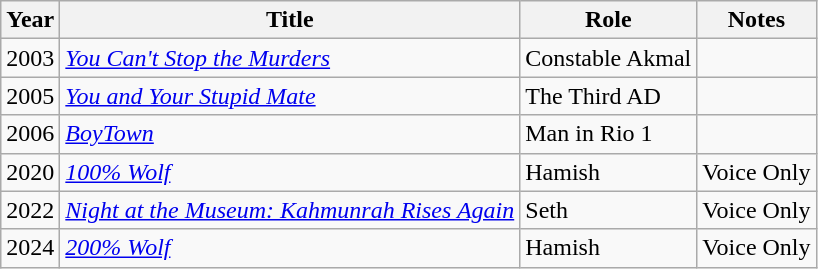<table class="wikitable sortable">
<tr>
<th>Year</th>
<th>Title</th>
<th>Role</th>
<th>Notes</th>
</tr>
<tr>
<td>2003</td>
<td><em><a href='#'>You Can't Stop the Murders</a></em></td>
<td>Constable Akmal</td>
<td></td>
</tr>
<tr>
<td>2005</td>
<td><em><a href='#'>You and Your Stupid Mate</a></em></td>
<td>The Third AD</td>
<td></td>
</tr>
<tr>
<td>2006</td>
<td><em><a href='#'>BoyTown</a></em></td>
<td>Man in Rio 1</td>
<td></td>
</tr>
<tr>
<td>2020</td>
<td><em><a href='#'>100% Wolf</a></em></td>
<td>Hamish</td>
<td>Voice Only</td>
</tr>
<tr>
<td>2022</td>
<td><em><a href='#'>Night at the Museum: Kahmunrah Rises Again</a></em></td>
<td>Seth</td>
<td>Voice Only</td>
</tr>
<tr>
<td>2024</td>
<td><em><a href='#'>200% Wolf</a></em></td>
<td>Hamish</td>
<td>Voice Only</td>
</tr>
</table>
